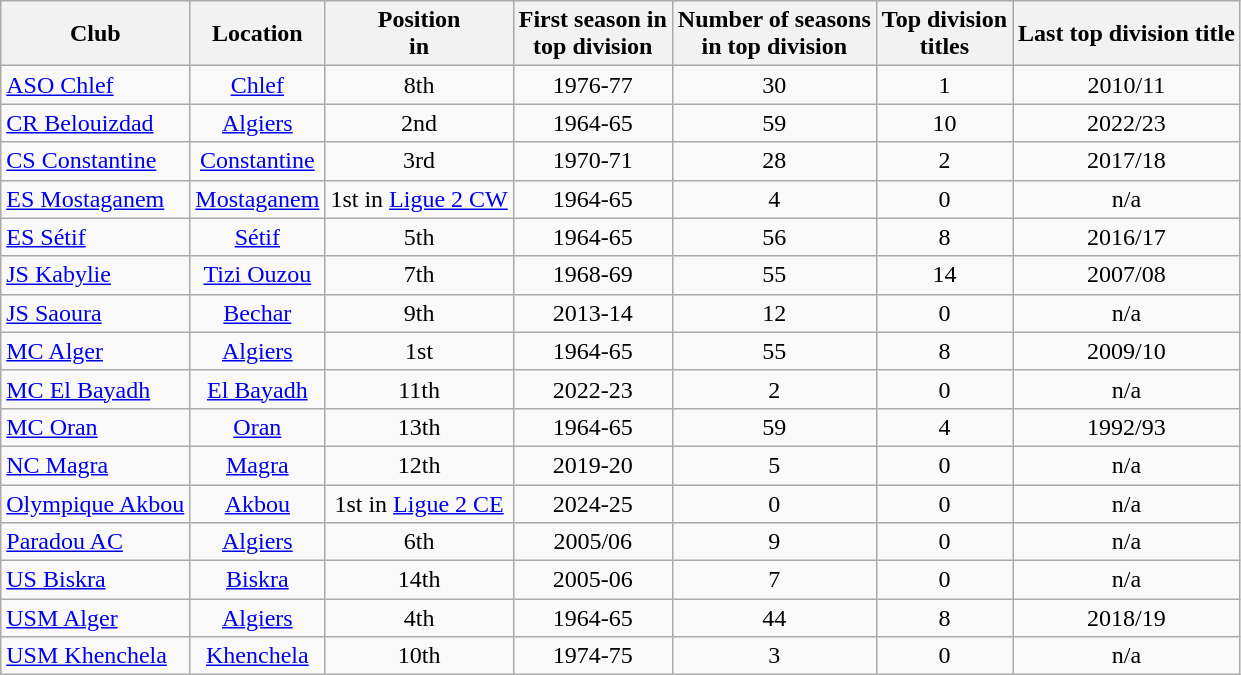<table class="wikitable sortable" style="text-align:center">
<tr>
<th>Club</th>
<th>Location</th>
<th>Position<br>in</th>
<th>First season in<br>top division</th>
<th>Number of seasons<br>in top division</th>
<th>Top division<br>titles</th>
<th>Last top division title</th>
</tr>
<tr>
<td style="text-align:left;"><a href='#'>ASO Chlef</a></td>
<td><a href='#'>Chlef</a></td>
<td data-sort-value="004">8th</td>
<td>1976-77</td>
<td>30</td>
<td>1</td>
<td>2010/11</td>
</tr>
<tr>
<td style="text-align:left;"><a href='#'>CR Belouizdad</a></td>
<td><a href='#'>Algiers</a></td>
<td data-sort-value="004">2nd</td>
<td>1964-65</td>
<td>59</td>
<td>10</td>
<td>2022/23</td>
</tr>
<tr>
<td style="text-align:left;"><a href='#'>CS Constantine</a></td>
<td><a href='#'>Constantine</a></td>
<td data-sort-value="004">3rd</td>
<td>1970-71</td>
<td>28</td>
<td>2</td>
<td>2017/18</td>
</tr>
<tr>
<td style="text-align:left;"><a href='#'>ES Mostaganem</a></td>
<td><a href='#'>Mostaganem</a></td>
<td>1st in <a href='#'>Ligue 2 CW</a></td>
<td>1964-65</td>
<td>4</td>
<td>0</td>
<td>n/a</td>
</tr>
<tr>
<td style="text-align:left;"><a href='#'>ES Sétif</a></td>
<td><a href='#'>Sétif</a></td>
<td data-sort-value="004">5th</td>
<td>1964-65</td>
<td>56</td>
<td>8</td>
<td>2016/17</td>
</tr>
<tr>
<td style="text-align:left;"><a href='#'>JS Kabylie</a></td>
<td><a href='#'>Tizi Ouzou</a></td>
<td data-sort-value="004">7th</td>
<td>1968-69</td>
<td>55</td>
<td>14</td>
<td>2007/08</td>
</tr>
<tr>
<td style="text-align:left;"><a href='#'>JS Saoura</a></td>
<td><a href='#'>Bechar</a></td>
<td data-sort-value="004">9th</td>
<td>2013-14</td>
<td>12</td>
<td>0</td>
<td>n/a</td>
</tr>
<tr>
<td style="text-align:left;"><a href='#'>MC Alger</a></td>
<td><a href='#'>Algiers</a></td>
<td data-sort-value="004">1st</td>
<td>1964-65</td>
<td>55</td>
<td>8</td>
<td>2009/10</td>
</tr>
<tr>
<td style="text-align:left;"><a href='#'>MC El Bayadh</a></td>
<td><a href='#'>El Bayadh</a></td>
<td data-sort-value="004">11th</td>
<td>2022-23</td>
<td>2</td>
<td>0</td>
<td>n/a</td>
</tr>
<tr>
<td style="text-align:left;"><a href='#'>MC Oran</a></td>
<td><a href='#'>Oran</a></td>
<td data-sort-value="004">13th</td>
<td>1964-65</td>
<td>59</td>
<td>4</td>
<td>1992/93</td>
</tr>
<tr>
<td style="text-align:left;"><a href='#'>NC Magra</a></td>
<td><a href='#'>Magra</a></td>
<td data-sort-value="004">12th</td>
<td>2019-20</td>
<td>5</td>
<td>0</td>
<td>n/a</td>
</tr>
<tr>
<td style="text-align:left;"><a href='#'>Olympique Akbou</a></td>
<td><a href='#'>Akbou</a></td>
<td>1st in <a href='#'>Ligue 2 CE</a></td>
<td>2024-25</td>
<td>0</td>
<td>0</td>
<td>n/a</td>
</tr>
<tr>
<td style="text-align:left;"><a href='#'>Paradou AC</a></td>
<td><a href='#'>Algiers</a></td>
<td data-sort-value="004">6th</td>
<td>2005/06</td>
<td>9</td>
<td>0</td>
<td>n/a</td>
</tr>
<tr>
<td style="text-align:left;"><a href='#'>US Biskra</a></td>
<td><a href='#'>Biskra</a></td>
<td data-sort-value="004">14th</td>
<td>2005-06</td>
<td>7</td>
<td>0</td>
<td>n/a</td>
</tr>
<tr>
<td style="text-align:left;"><a href='#'>USM Alger</a></td>
<td><a href='#'>Algiers</a></td>
<td data-sort-value="004">4th</td>
<td>1964-65</td>
<td>44</td>
<td>8</td>
<td>2018/19</td>
</tr>
<tr>
<td style="text-align:left;"><a href='#'>USM Khenchela</a></td>
<td><a href='#'>Khenchela</a></td>
<td data-sort-value="004">10th</td>
<td>1974-75</td>
<td>3</td>
<td>0</td>
<td>n/a</td>
</tr>
</table>
